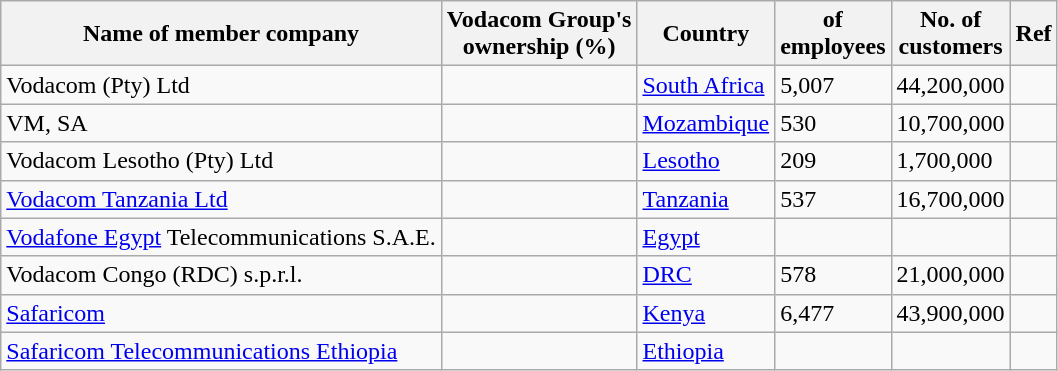<table class="wikitable">
<tr>
<th>Name of member company</th>
<th>Vodacom Group's<br>ownership (%)</th>
<th>Country</th>
<th> of<br>employees</th>
<th>No. of<br>customers</th>
<th>Ref</th>
</tr>
<tr>
<td>Vodacom (Pty) Ltd</td>
<td></td>
<td><a href='#'>South Africa</a></td>
<td>5,007</td>
<td>44,200,000</td>
<td></td>
</tr>
<tr>
<td>VM, SA</td>
<td></td>
<td><a href='#'>Mozambique</a></td>
<td>530</td>
<td>10,700,000</td>
<td></td>
</tr>
<tr>
<td>Vodacom Lesotho (Pty) Ltd</td>
<td></td>
<td><a href='#'>Lesotho</a></td>
<td>209</td>
<td>1,700,000</td>
<td></td>
</tr>
<tr>
<td><a href='#'>Vodacom Tanzania Ltd</a></td>
<td></td>
<td><a href='#'>Tanzania</a></td>
<td>537</td>
<td>16,700,000</td>
<td></td>
</tr>
<tr>
<td><a href='#'>Vodafone Egypt</a> Telecommunications S.A.E.</td>
<td></td>
<td><a href='#'>Egypt</a></td>
<td></td>
<td></td>
<td></td>
</tr>
<tr>
<td>Vodacom Congo (RDC) s.p.r.l.</td>
<td></td>
<td><a href='#'>DRC</a></td>
<td>578</td>
<td>21,000,000</td>
<td></td>
</tr>
<tr>
<td><a href='#'>Safaricom</a></td>
<td></td>
<td><a href='#'>Kenya</a></td>
<td>6,477</td>
<td>43,900,000</td>
<td></td>
</tr>
<tr>
<td><a href='#'>Safaricom Telecommunications Ethiopia</a></td>
<td></td>
<td><a href='#'>Ethiopia</a></td>
<td></td>
<td></td>
<td></td>
</tr>
</table>
